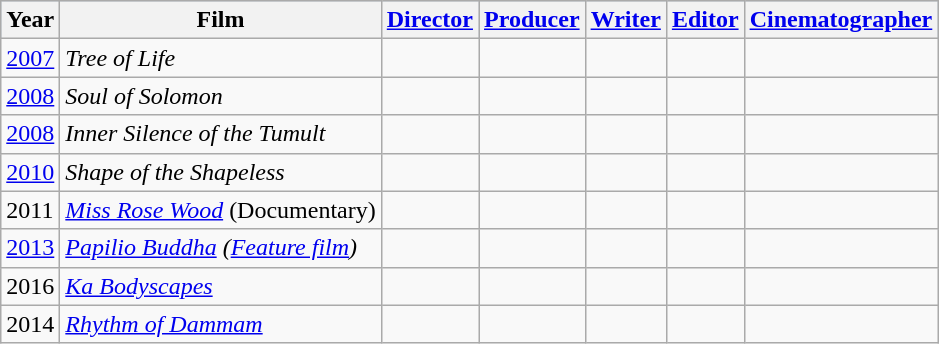<table class="wikitable">
<tr style="background:#b0c4de; text-align:center;">
<th>Year</th>
<th>Film</th>
<th><a href='#'>Director</a></th>
<th><a href='#'>Producer</a></th>
<th><a href='#'>Writer</a></th>
<th><a href='#'>Editor</a></th>
<th><a href='#'>Cinematographer</a></th>
</tr>
<tr>
<td><a href='#'>2007</a></td>
<td><em>Tree of Life</em></td>
<td></td>
<td></td>
<td></td>
<td></td>
<td></td>
</tr>
<tr>
<td><a href='#'>2008</a></td>
<td><em>Soul of Solomon</em></td>
<td></td>
<td></td>
<td></td>
<td></td>
<td></td>
</tr>
<tr>
<td><a href='#'>2008</a></td>
<td><em>Inner Silence of the Tumult</em></td>
<td></td>
<td></td>
<td></td>
<td></td>
<td></td>
</tr>
<tr>
<td><a href='#'>2010</a></td>
<td><em>Shape of the Shapeless</em></td>
<td></td>
<td></td>
<td></td>
<td></td>
<td></td>
</tr>
<tr>
<td>2011</td>
<td><em><a href='#'>Miss Rose Wood</a></em> (Documentary)</td>
<td></td>
<td></td>
<td></td>
<td></td>
<td></td>
</tr>
<tr>
<td><a href='#'>2013</a></td>
<td><em><a href='#'>Papilio Buddha</a></em> <em>(<a href='#'>Feature film</a>)</em></td>
<td></td>
<td></td>
<td></td>
<td></td>
<td></td>
</tr>
<tr>
<td>2016</td>
<td><em><a href='#'>Ka Bodyscapes</a></em></td>
<td></td>
<td></td>
<td></td>
<td></td>
<td></td>
</tr>
<tr>
<td>2014</td>
<td><em><a href='#'>Rhythm of Dammam </a></em></td>
<td></td>
<td></td>
<td></td>
<td></td>
<td></td>
</tr>
</table>
